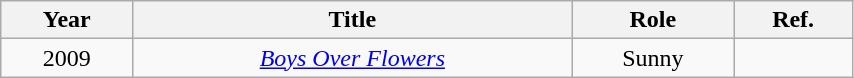<table class="wikitable" style="text-align:center; width:45%;">
<tr>
<th>Year</th>
<th>Title</th>
<th>Role</th>
<th>Ref.</th>
</tr>
<tr>
<td>2009</td>
<td><em><a href='#'>Boys Over Flowers</a></em></td>
<td>Sunny</td>
<td></td>
</tr>
</table>
